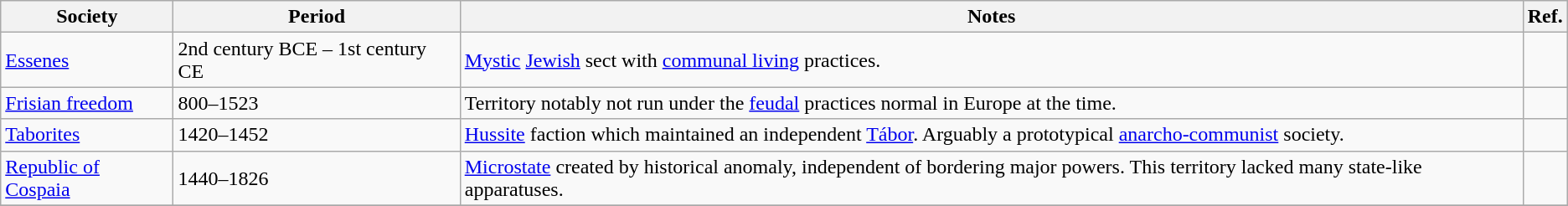<table class="wikitable sortable">
<tr>
<th scope="col">Society</th>
<th scope="col">Period</th>
<th scope="col">Notes</th>
<th scope="col">Ref.</th>
</tr>
<tr>
<td><a href='#'>Essenes</a></td>
<td>2nd century BCE – 1st century CE</td>
<td><a href='#'>Mystic</a> <a href='#'>Jewish</a> sect with <a href='#'>communal living</a> practices.</td>
<td></td>
</tr>
<tr>
<td><a href='#'>Frisian freedom</a></td>
<td>800–1523</td>
<td>Territory notably not run under the <a href='#'>feudal</a> practices normal in Europe at the time.</td>
<td></td>
</tr>
<tr>
<td><a href='#'>Taborites</a></td>
<td>1420–1452</td>
<td><a href='#'>Hussite</a> faction which maintained an independent <a href='#'>Tábor</a>. Arguably a prototypical <a href='#'>anarcho-communist</a> society.</td>
<td></td>
</tr>
<tr>
<td><a href='#'>Republic of Cospaia</a></td>
<td>1440–1826</td>
<td><a href='#'>Microstate</a> created by historical anomaly, independent of bordering major powers. This territory lacked many state-like apparatuses.</td>
<td></td>
</tr>
<tr>
</tr>
</table>
